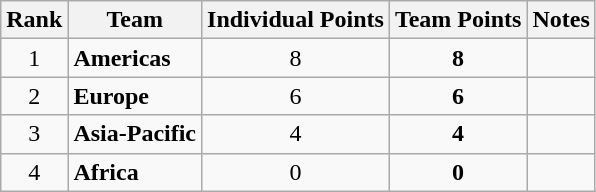<table class="wikitable sortable" style="text-align:center">
<tr>
<th>Rank</th>
<th>Team</th>
<th>Individual Points</th>
<th>Team Points</th>
<th>Notes</th>
</tr>
<tr>
<td>1</td>
<td align="left"><strong>Americas</strong></td>
<td>8</td>
<td><strong>8</strong></td>
<td></td>
</tr>
<tr>
<td>2</td>
<td align="left"><strong>Europe</strong></td>
<td>6</td>
<td><strong>6</strong></td>
<td></td>
</tr>
<tr>
<td>3</td>
<td align="left"><strong>Asia-Pacific</strong></td>
<td>4</td>
<td><strong>4</strong></td>
<td></td>
</tr>
<tr>
<td>4</td>
<td align="left"><strong>Africa</strong></td>
<td>0</td>
<td><strong>0</strong></td>
<td></td>
</tr>
</table>
